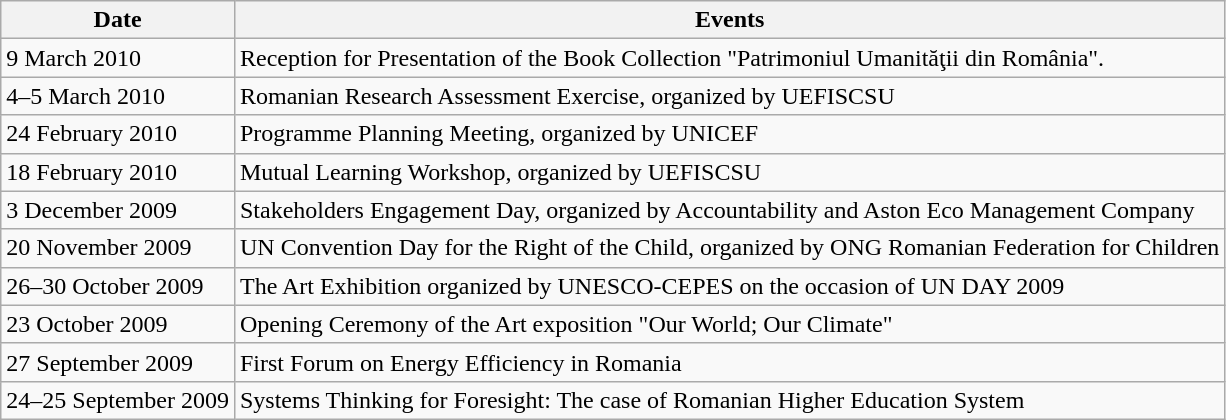<table class="wikitable">
<tr>
<th>Date</th>
<th>Events</th>
</tr>
<tr>
<td>9 March 2010</td>
<td>Reception for Presentation of the Book Collection "Patrimoniul Umanităţii din România".</td>
</tr>
<tr>
<td>4–5 March 2010</td>
<td>Romanian Research Assessment Exercise, organized by UEFISCSU</td>
</tr>
<tr>
<td>24 February 2010</td>
<td>Programme Planning Meeting, organized by UNICEF</td>
</tr>
<tr>
<td>18 February 2010</td>
<td>Mutual Learning Workshop, organized by UEFISCSU</td>
</tr>
<tr>
<td>3 December 2009</td>
<td>Stakeholders Engagement Day, organized by Accountability and Aston Eco Management Company</td>
</tr>
<tr>
<td>20 November 2009</td>
<td>UN Convention Day for the Right of the Child, organized by ONG Romanian Federation for Children</td>
</tr>
<tr>
<td>26–30 October 2009</td>
<td>The Art Exhibition organized by UNESCO-CEPES on the occasion of UN DAY 2009</td>
</tr>
<tr>
<td>23 October 2009</td>
<td>Opening Ceremony of the Art exposition "Our World; Our Climate"</td>
</tr>
<tr>
<td>27 September 2009</td>
<td>First Forum on Energy Efficiency in Romania</td>
</tr>
<tr>
<td>24–25 September 2009</td>
<td>Systems Thinking for Foresight: The case of Romanian Higher Education System</td>
</tr>
</table>
